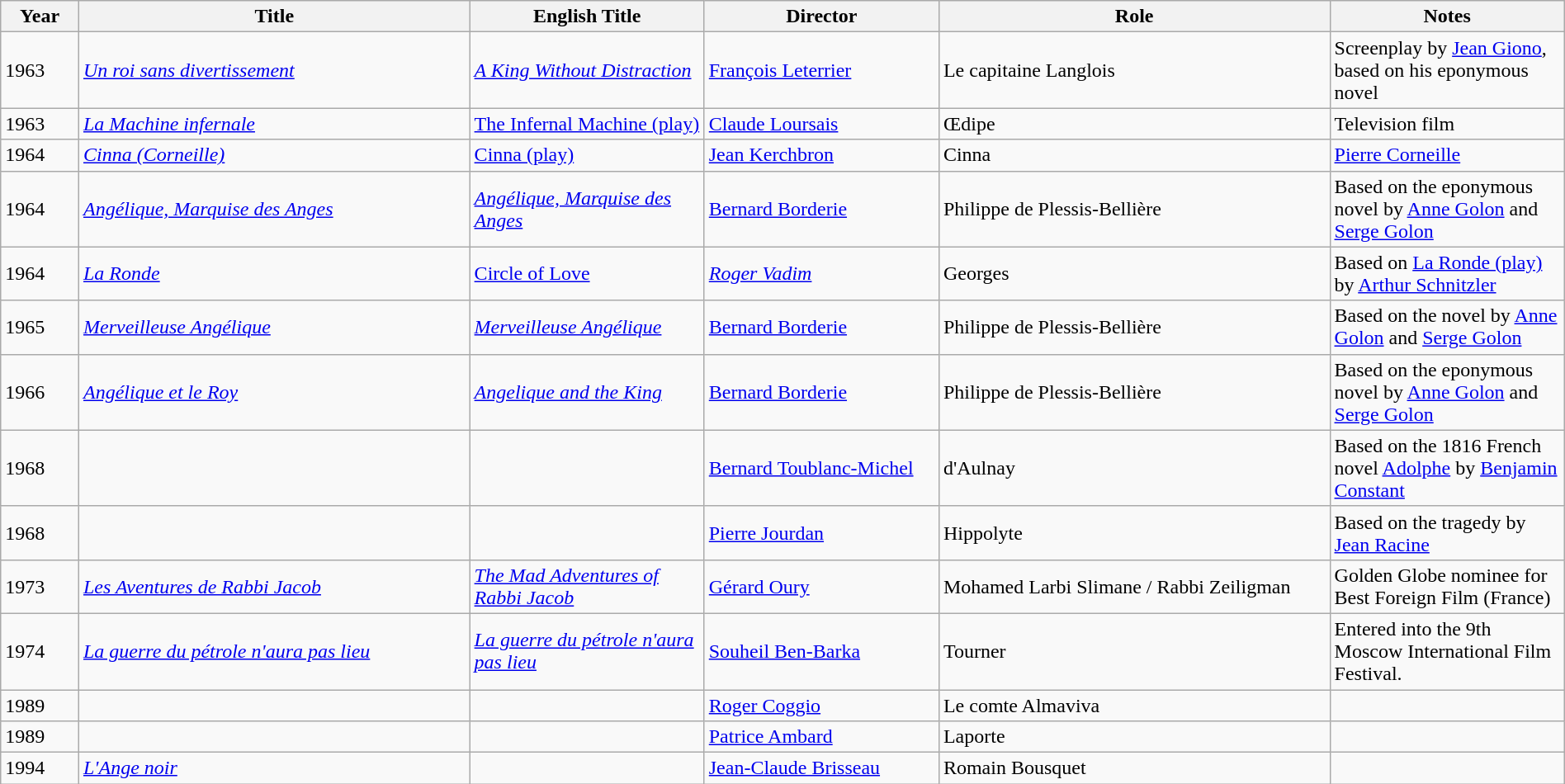<table class="wikitable sortable" width="100%">
<tr>
<th width="5%">Year</th>
<th width="25%">Title</th>
<th width="15%">English Title</th>
<th width="15%">Director</th>
<th width="25%">Role</th>
<th width="45%">Notes</th>
</tr>
<tr>
<td>1963</td>
<td><em><a href='#'>Un roi sans divertissement</a></em></td>
<td><em><a href='#'>A King Without Distraction</a></em></td>
<td><a href='#'>François Leterrier</a></td>
<td>Le capitaine Langlois</td>
<td>Screenplay by <a href='#'>Jean Giono</a>, based on his eponymous novel</td>
</tr>
<tr>
<td>1963</td>
<td><em><a href='#'>La Machine infernale</a></em></td>
<td><a href='#'>The Infernal Machine (play)</a></td>
<td><a href='#'>Claude Loursais</a></td>
<td>Œdipe</td>
<td>Television film</td>
</tr>
<tr>
<td>1964</td>
<td><em><a href='#'>Cinna (Corneille)</a></em></td>
<td><a href='#'>Cinna (play)</a></td>
<td><a href='#'>Jean Kerchbron</a></td>
<td>Cinna</td>
<td><a href='#'>Pierre Corneille</a></td>
</tr>
<tr>
<td>1964</td>
<td><em><a href='#'>Angélique, Marquise des Anges</a></em></td>
<td><em><a href='#'>Angélique, Marquise des Anges</a></em></td>
<td><a href='#'>Bernard Borderie</a></td>
<td>Philippe de Plessis-Bellière</td>
<td>Based on the eponymous novel by <a href='#'>Anne Golon</a> and <a href='#'>Serge Golon</a></td>
</tr>
<tr>
<td>1964</td>
<td><em><a href='#'>La Ronde</a></em></td>
<td><a href='#'>Circle of Love</a></td>
<td><em><a href='#'>Roger Vadim</a></em></td>
<td>Georges</td>
<td>Based on <a href='#'>La Ronde (play)</a> by <a href='#'>Arthur Schnitzler</a></td>
</tr>
<tr>
<td>1965</td>
<td><em><a href='#'>Merveilleuse Angélique</a></em></td>
<td><em><a href='#'>Merveilleuse Angélique</a></em></td>
<td><a href='#'>Bernard Borderie</a></td>
<td>Philippe de Plessis-Bellière</td>
<td>Based on the novel by <a href='#'>Anne Golon</a> and <a href='#'>Serge Golon</a></td>
</tr>
<tr>
<td>1966</td>
<td><em><a href='#'>Angélique et le Roy</a></em></td>
<td><em><a href='#'>Angelique and the King</a></em></td>
<td><a href='#'>Bernard Borderie</a></td>
<td>Philippe de Plessis-Bellière</td>
<td>Based on the eponymous novel by <a href='#'>Anne Golon</a> and <a href='#'>Serge Golon</a></td>
</tr>
<tr>
<td>1968</td>
<td><em></em></td>
<td></td>
<td><a href='#'>Bernard Toublanc-Michel</a></td>
<td>d'Aulnay</td>
<td>Based on the 1816 French novel <a href='#'>Adolphe</a> by <a href='#'>Benjamin Constant</a></td>
</tr>
<tr>
<td>1968</td>
<td><em></em></td>
<td></td>
<td><a href='#'>Pierre Jourdan</a></td>
<td>Hippolyte</td>
<td>Based on the tragedy by <a href='#'>Jean Racine</a></td>
</tr>
<tr>
<td>1973</td>
<td><em><a href='#'>Les Aventures de Rabbi Jacob</a></em></td>
<td><em><a href='#'>The Mad Adventures of Rabbi Jacob</a></em></td>
<td><a href='#'>Gérard Oury</a></td>
<td>Mohamed Larbi Slimane / Rabbi Zeiligman</td>
<td>Golden Globe nominee for Best Foreign Film (France)</td>
</tr>
<tr>
<td>1974</td>
<td><em><a href='#'>La guerre du pétrole n'aura pas lieu</a></em></td>
<td><em><a href='#'>La guerre du pétrole n'aura pas lieu</a></em></td>
<td><a href='#'>Souheil Ben-Barka</a></td>
<td>Tourner</td>
<td>Entered into the 9th Moscow International Film Festival.</td>
</tr>
<tr>
<td>1989</td>
<td><em></em></td>
<td></td>
<td><a href='#'>Roger Coggio</a></td>
<td>Le comte Almaviva</td>
<td></td>
</tr>
<tr>
<td>1989</td>
<td><em></em></td>
<td></td>
<td><a href='#'>Patrice Ambard</a></td>
<td>Laporte</td>
<td></td>
</tr>
<tr>
<td>1994</td>
<td><em><a href='#'>L'Ange noir</a></em></td>
<td></td>
<td><a href='#'>Jean-Claude Brisseau</a></td>
<td>Romain Bousquet</td>
<td></td>
</tr>
</table>
